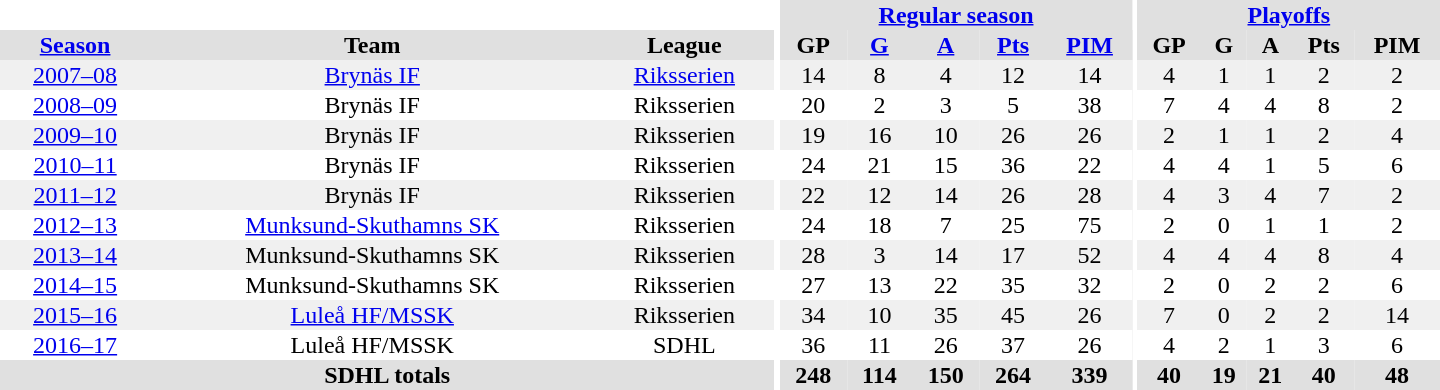<table border="0" cellpadding="1" cellspacing="0" style="text-align:center; width:60em">
<tr bgcolor="#e0e0e0">
<th colspan="3" bgcolor="#ffffff"></th>
<th rowspan="100" bgcolor="#ffffff"></th>
<th colspan="5"><a href='#'>Regular season</a></th>
<th rowspan="100" bgcolor="#ffffff"></th>
<th colspan="5"><a href='#'>Playoffs</a></th>
</tr>
<tr bgcolor="#e0e0e0">
<th><a href='#'>Season</a></th>
<th>Team</th>
<th>League</th>
<th>GP</th>
<th><a href='#'>G</a></th>
<th><a href='#'>A</a></th>
<th><a href='#'>Pts</a></th>
<th><a href='#'>PIM</a></th>
<th>GP</th>
<th>G</th>
<th>A</th>
<th>Pts</th>
<th>PIM</th>
</tr>
<tr style="background:#f0f0f0;">
<td><a href='#'>2007–08</a></td>
<td><a href='#'>Brynäs IF</a></td>
<td><a href='#'>Riksserien</a></td>
<td>14</td>
<td>8</td>
<td>4</td>
<td>12</td>
<td>14</td>
<td>4</td>
<td>1</td>
<td>1</td>
<td>2</td>
<td>2</td>
</tr>
<tr>
<td><a href='#'>2008–09</a></td>
<td>Brynäs IF</td>
<td>Riksserien</td>
<td>20</td>
<td>2</td>
<td>3</td>
<td>5</td>
<td>38</td>
<td>7</td>
<td>4</td>
<td>4</td>
<td>8</td>
<td>2</td>
</tr>
<tr style="background:#f0f0f0;">
<td><a href='#'>2009–10</a></td>
<td>Brynäs IF</td>
<td>Riksserien</td>
<td>19</td>
<td>16</td>
<td>10</td>
<td>26</td>
<td>26</td>
<td>2</td>
<td>1</td>
<td>1</td>
<td>2</td>
<td>4</td>
</tr>
<tr>
<td><a href='#'>2010–11</a></td>
<td>Brynäs IF</td>
<td>Riksserien</td>
<td>24</td>
<td>21</td>
<td>15</td>
<td>36</td>
<td>22</td>
<td>4</td>
<td>4</td>
<td>1</td>
<td>5</td>
<td>6</td>
</tr>
<tr style="background:#f0f0f0;">
<td><a href='#'>2011–12</a></td>
<td>Brynäs IF</td>
<td>Riksserien</td>
<td>22</td>
<td>12</td>
<td>14</td>
<td>26</td>
<td>28</td>
<td>4</td>
<td>3</td>
<td>4</td>
<td>7</td>
<td>2</td>
</tr>
<tr>
<td><a href='#'>2012–13</a></td>
<td><a href='#'>Munksund-Skuthamns SK</a></td>
<td>Riksserien</td>
<td>24</td>
<td>18</td>
<td>7</td>
<td>25</td>
<td>75</td>
<td>2</td>
<td>0</td>
<td>1</td>
<td>1</td>
<td>2</td>
</tr>
<tr style="background:#f0f0f0;">
<td><a href='#'>2013–14</a></td>
<td>Munksund-Skuthamns SK</td>
<td>Riksserien</td>
<td>28</td>
<td>3</td>
<td>14</td>
<td>17</td>
<td>52</td>
<td>4</td>
<td>4</td>
<td>4</td>
<td>8</td>
<td>4</td>
</tr>
<tr>
<td><a href='#'>2014–15</a></td>
<td>Munksund-Skuthamns SK</td>
<td>Riksserien</td>
<td>27</td>
<td>13</td>
<td>22</td>
<td>35</td>
<td>32</td>
<td>2</td>
<td>0</td>
<td>2</td>
<td>2</td>
<td>6</td>
</tr>
<tr style="background:#f0f0f0;">
<td><a href='#'>2015–16</a></td>
<td><a href='#'>Luleå HF/MSSK</a></td>
<td>Riksserien</td>
<td>34</td>
<td>10</td>
<td>35</td>
<td>45</td>
<td>26</td>
<td>7</td>
<td>0</td>
<td>2</td>
<td>2</td>
<td>14</td>
</tr>
<tr>
<td><a href='#'>2016–17</a></td>
<td>Luleå HF/MSSK</td>
<td>SDHL</td>
<td>36</td>
<td>11</td>
<td>26</td>
<td>37</td>
<td>26</td>
<td>4</td>
<td>2</td>
<td>1</td>
<td>3</td>
<td>6</td>
</tr>
<tr style="text-align:center; background:#e0e0e0;">
<th colspan="3">SDHL totals</th>
<th>248</th>
<th>114</th>
<th>150</th>
<th>264</th>
<th>339</th>
<th>40</th>
<th>19</th>
<th>21</th>
<th>40</th>
<th>48</th>
</tr>
</table>
